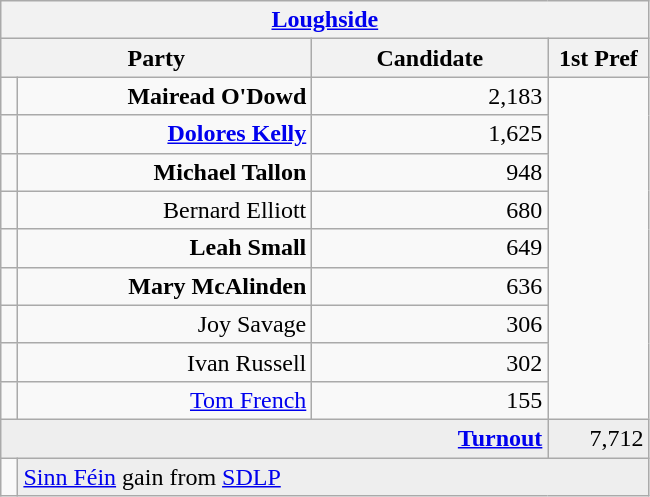<table class="wikitable">
<tr>
<th colspan="4" align="center"><a href='#'>Loughside</a></th>
</tr>
<tr>
<th colspan="2" align="center" width=200>Party</th>
<th width=150>Candidate</th>
<th width=60>1st Pref</th>
</tr>
<tr>
<td></td>
<td align="right"><strong>Mairead O'Dowd</strong></td>
<td align="right">2,183</td>
</tr>
<tr>
<td></td>
<td align="right"><strong><a href='#'>Dolores Kelly</a></strong></td>
<td align="right">1,625</td>
</tr>
<tr>
<td></td>
<td align="right"><strong>Michael Tallon</strong></td>
<td align="right">948</td>
</tr>
<tr>
<td></td>
<td align="right">Bernard Elliott</td>
<td align="right">680</td>
</tr>
<tr>
<td></td>
<td align="right"><strong>Leah Small</strong></td>
<td align="right">649</td>
</tr>
<tr>
<td></td>
<td align="right"><strong>Mary McAlinden</strong></td>
<td align="right">636</td>
</tr>
<tr>
<td></td>
<td align="right">Joy Savage</td>
<td align="right">306</td>
</tr>
<tr>
<td></td>
<td align="right">Ivan Russell</td>
<td align="right">302</td>
</tr>
<tr>
<td></td>
<td align="right"><a href='#'>Tom French</a></td>
<td align="right">155</td>
</tr>
<tr bgcolor="EEEEEE">
<td colspan=3 align="right"><strong><a href='#'>Turnout</a></strong></td>
<td align="right">7,712</td>
</tr>
<tr>
<td bgcolor=></td>
<td colspan=3 bgcolor="EEEEEE"><a href='#'>Sinn Féin</a> gain from <a href='#'>SDLP</a></td>
</tr>
</table>
